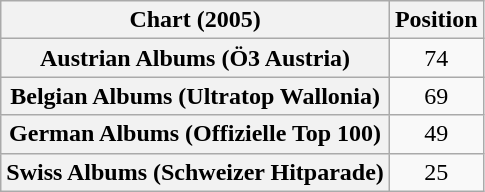<table class="wikitable sortable plainrowheaders" style="text-align:center">
<tr>
<th>Chart (2005)</th>
<th>Position</th>
</tr>
<tr>
<th scope="row">Austrian Albums (Ö3 Austria)</th>
<td>74</td>
</tr>
<tr>
<th scope="row">Belgian Albums (Ultratop Wallonia)</th>
<td>69</td>
</tr>
<tr>
<th scope="row">German Albums (Offizielle Top 100)</th>
<td>49</td>
</tr>
<tr>
<th scope="row">Swiss Albums (Schweizer Hitparade)</th>
<td>25</td>
</tr>
</table>
